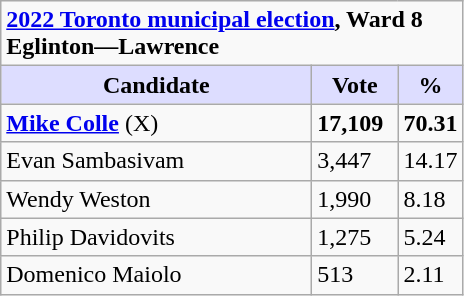<table class="wikitable plainrowheaders">
<tr>
<td colspan="3"><strong><a href='#'>2022 Toronto municipal election</a>, Ward 8 Eglinton—Lawrence</strong></td>
</tr>
<tr>
<th style="background:#ddf; width:200px;">Candidate</th>
<th style="background:#ddf; width:50px;">Vote</th>
<th style="background:#ddf; width:30px;">%</th>
</tr>
<tr>
<td><strong><a href='#'>Mike Colle</a></strong> (X)</td>
<td><strong>17,109</strong></td>
<td><strong>70.31</strong></td>
</tr>
<tr>
<td>Evan Sambasivam</td>
<td>3,447</td>
<td>14.17</td>
</tr>
<tr>
<td>Wendy Weston</td>
<td>1,990</td>
<td>8.18</td>
</tr>
<tr>
<td>Philip Davidovits</td>
<td>1,275</td>
<td>5.24</td>
</tr>
<tr>
<td>Domenico Maiolo</td>
<td>513</td>
<td>2.11</td>
</tr>
</table>
